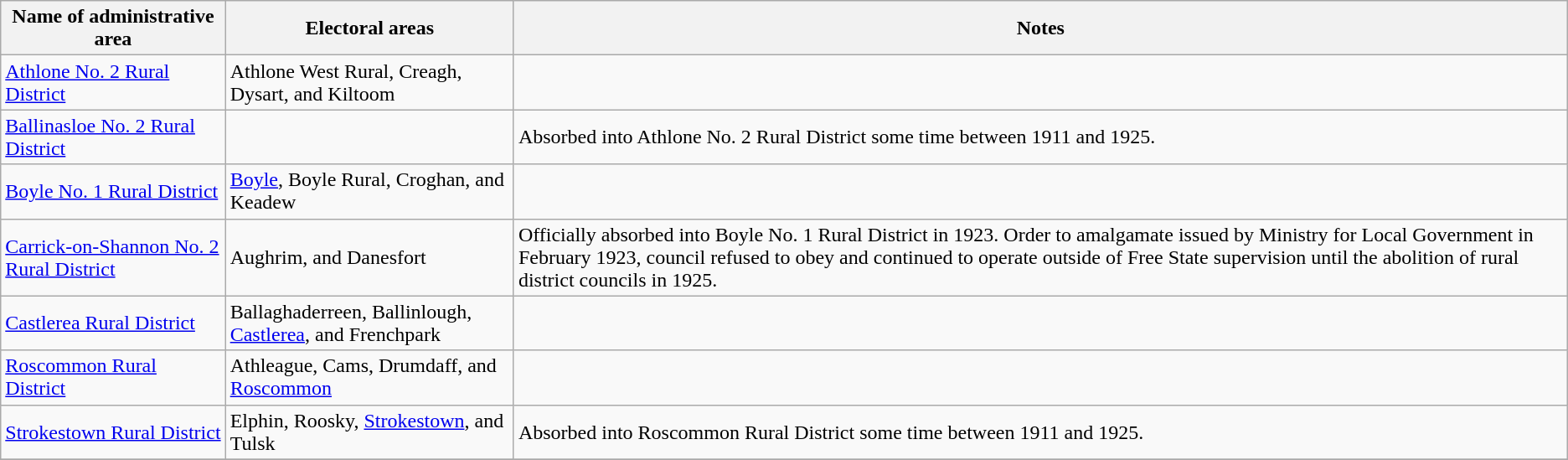<table class="wikitable">
<tr>
<th>Name of administrative area</th>
<th>Electoral areas</th>
<th>Notes</th>
</tr>
<tr>
<td><a href='#'>Athlone No. 2 Rural District</a></td>
<td>Athlone West Rural, Creagh, Dysart, and Kiltoom</td>
<td></td>
</tr>
<tr>
<td><a href='#'>Ballinasloe No. 2 Rural District</a></td>
<td></td>
<td>Absorbed into Athlone No. 2 Rural District some time between 1911 and 1925.</td>
</tr>
<tr>
<td><a href='#'>Boyle No. 1 Rural District</a></td>
<td><a href='#'>Boyle</a>, Boyle Rural, Croghan, and Keadew</td>
<td></td>
</tr>
<tr>
<td><a href='#'>Carrick-on-Shannon No. 2 Rural District</a></td>
<td>Aughrim, and Danesfort</td>
<td>Officially absorbed into Boyle No. 1 Rural District in 1923. Order to amalgamate issued by Ministry for Local Government in February 1923, council refused to obey and continued to operate outside of Free State supervision until the abolition of rural district councils in 1925.</td>
</tr>
<tr>
<td><a href='#'>Castlerea Rural District</a></td>
<td>Ballaghaderreen, Ballinlough, <a href='#'>Castlerea</a>, and Frenchpark</td>
<td></td>
</tr>
<tr>
<td><a href='#'>Roscommon Rural District</a></td>
<td>Athleague, Cams, Drumdaff, and <a href='#'>Roscommon</a></td>
<td></td>
</tr>
<tr>
<td><a href='#'>Strokestown Rural District</a></td>
<td>Elphin, Roosky, <a href='#'>Strokestown</a>, and Tulsk</td>
<td>Absorbed into Roscommon Rural District some time between 1911 and 1925.</td>
</tr>
<tr>
</tr>
</table>
